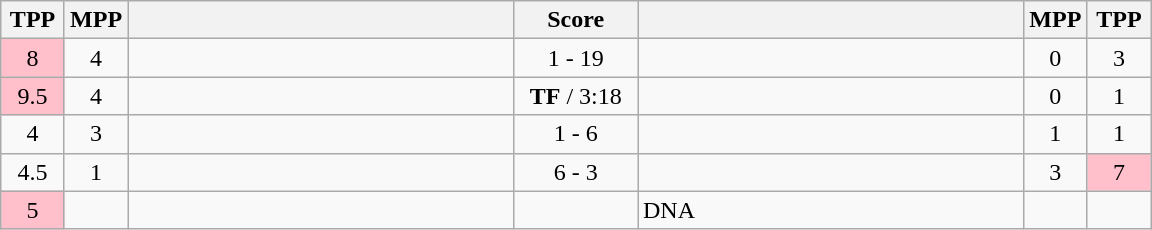<table class="wikitable" style="text-align: center;" |>
<tr>
<th width="35">TPP</th>
<th width="35">MPP</th>
<th width="250"></th>
<th width="75">Score</th>
<th width="250"></th>
<th width="35">MPP</th>
<th width="35">TPP</th>
</tr>
<tr>
<td bgcolor=pink>8</td>
<td>4</td>
<td style="text-align:left;"></td>
<td>1 - 19</td>
<td style="text-align:left;"><strong></strong></td>
<td>0</td>
<td>3</td>
</tr>
<tr>
<td bgcolor=pink>9.5</td>
<td>4</td>
<td style="text-align:left;"></td>
<td><strong>TF</strong> / 3:18</td>
<td style="text-align:left;"><strong></strong></td>
<td>0</td>
<td>1</td>
</tr>
<tr>
<td>4</td>
<td>3</td>
<td style="text-align:left;"></td>
<td>1 - 6</td>
<td style="text-align:left;"><strong></strong></td>
<td>1</td>
<td>1</td>
</tr>
<tr>
<td>4.5</td>
<td>1</td>
<td style="text-align:left;"><strong></strong></td>
<td>6 - 3</td>
<td style="text-align:left;"></td>
<td>3</td>
<td bgcolor=pink>7</td>
</tr>
<tr>
<td bgcolor=pink>5</td>
<td></td>
<td style="text-align:left;"></td>
<td></td>
<td style="text-align:left;">DNA</td>
<td></td>
<td></td>
</tr>
</table>
